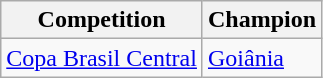<table class="wikitable">
<tr>
<th>Competition</th>
<th>Champion</th>
</tr>
<tr>
<td><a href='#'>Copa Brasil Central</a></td>
<td><a href='#'>Goiânia</a></td>
</tr>
</table>
